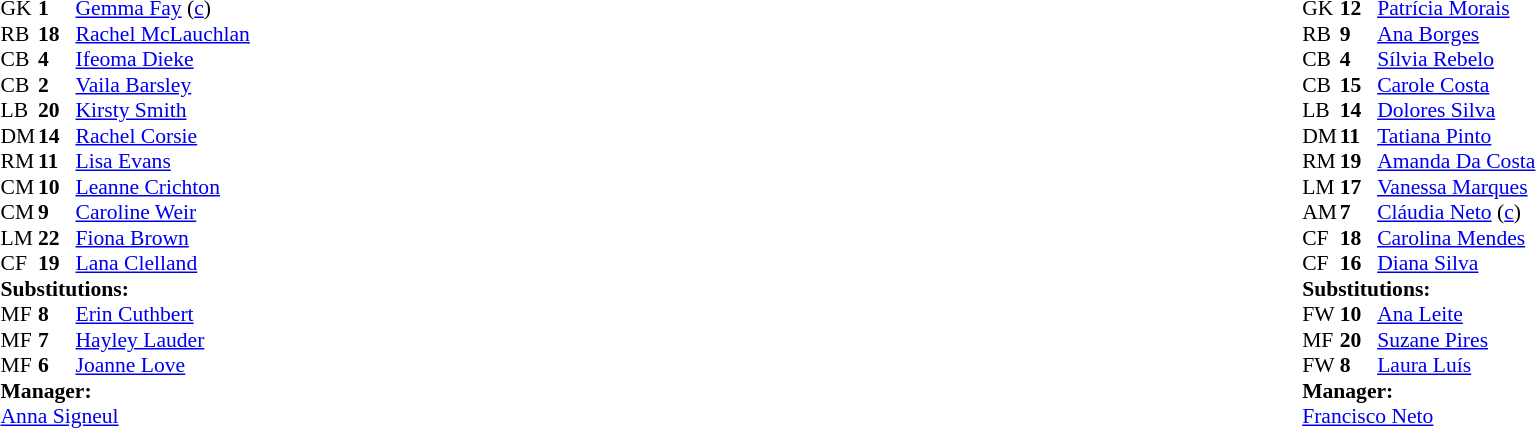<table width="100%">
<tr>
<td valign="top" width="50%"><br><table style="font-size: 90%" cellspacing="0" cellpadding="0">
<tr>
<th width="25"></th>
<th width="25"></th>
</tr>
<tr>
<td>GK</td>
<td><strong>1</strong></td>
<td><a href='#'>Gemma Fay</a> (<a href='#'>c</a>)</td>
</tr>
<tr>
<td>RB</td>
<td><strong>18</strong></td>
<td><a href='#'>Rachel McLauchlan</a></td>
<td></td>
<td></td>
</tr>
<tr>
<td>CB</td>
<td><strong>4</strong></td>
<td><a href='#'>Ifeoma Dieke</a></td>
</tr>
<tr>
<td>CB</td>
<td><strong>2</strong></td>
<td><a href='#'>Vaila Barsley</a></td>
</tr>
<tr>
<td>LB</td>
<td><strong>20</strong></td>
<td><a href='#'>Kirsty Smith</a></td>
</tr>
<tr>
<td>DM</td>
<td><strong>14</strong></td>
<td><a href='#'>Rachel Corsie</a></td>
<td></td>
</tr>
<tr>
<td>RM</td>
<td><strong>11</strong></td>
<td><a href='#'>Lisa Evans</a></td>
</tr>
<tr>
<td>CM</td>
<td><strong>10</strong></td>
<td><a href='#'>Leanne Crichton</a></td>
</tr>
<tr>
<td>CM</td>
<td><strong>9</strong></td>
<td><a href='#'>Caroline Weir</a></td>
</tr>
<tr>
<td>LM</td>
<td><strong>22</strong></td>
<td><a href='#'>Fiona Brown</a></td>
<td></td>
<td></td>
</tr>
<tr>
<td>CF</td>
<td><strong>19</strong></td>
<td><a href='#'>Lana Clelland</a></td>
<td></td>
<td></td>
</tr>
<tr>
<td colspan=3><strong>Substitutions:</strong></td>
</tr>
<tr>
<td>MF</td>
<td><strong>8</strong></td>
<td><a href='#'>Erin Cuthbert</a></td>
<td></td>
<td></td>
</tr>
<tr>
<td>MF</td>
<td><strong>7</strong></td>
<td><a href='#'>Hayley Lauder</a></td>
<td></td>
<td></td>
</tr>
<tr>
<td>MF</td>
<td><strong>6</strong></td>
<td><a href='#'>Joanne Love</a></td>
<td></td>
<td></td>
</tr>
<tr>
<td colspan=3><strong>Manager:</strong></td>
</tr>
<tr>
<td colspan=3> <a href='#'>Anna Signeul</a></td>
</tr>
</table>
</td>
<td valign="top"></td>
<td valign="top" width="50%"><br><table style="font-size: 90%" cellspacing="0" cellpadding="0" align="center">
<tr>
<th width="25"></th>
<th width="25"></th>
</tr>
<tr>
<td>GK</td>
<td><strong>12</strong></td>
<td><a href='#'>Patrícia Morais</a></td>
<td></td>
</tr>
<tr>
<td>RB</td>
<td><strong>9</strong></td>
<td><a href='#'>Ana Borges</a></td>
</tr>
<tr>
<td>CB</td>
<td><strong>4</strong></td>
<td><a href='#'>Sílvia Rebelo</a></td>
<td></td>
</tr>
<tr>
<td>CB</td>
<td><strong>15</strong></td>
<td><a href='#'>Carole Costa</a></td>
<td></td>
</tr>
<tr>
<td>LB</td>
<td><strong>14</strong></td>
<td><a href='#'>Dolores Silva</a></td>
<td></td>
<td></td>
</tr>
<tr>
<td>DM</td>
<td><strong>11</strong></td>
<td><a href='#'>Tatiana Pinto</a></td>
</tr>
<tr>
<td>RM</td>
<td><strong>19</strong></td>
<td><a href='#'>Amanda Da Costa</a></td>
<td></td>
<td></td>
</tr>
<tr>
<td>LM</td>
<td><strong>17</strong></td>
<td><a href='#'>Vanessa Marques</a></td>
</tr>
<tr>
<td>AM</td>
<td><strong>7</strong></td>
<td><a href='#'>Cláudia Neto</a> (<a href='#'>c</a>)</td>
<td></td>
</tr>
<tr>
<td>CF</td>
<td><strong>18</strong></td>
<td><a href='#'>Carolina Mendes</a></td>
<td></td>
<td></td>
</tr>
<tr>
<td>CF</td>
<td><strong>16</strong></td>
<td><a href='#'>Diana Silva</a></td>
<td></td>
</tr>
<tr>
<td colspan=3><strong>Substitutions:</strong></td>
</tr>
<tr>
<td>FW</td>
<td><strong>10</strong></td>
<td><a href='#'>Ana Leite</a></td>
<td></td>
<td></td>
</tr>
<tr>
<td>MF</td>
<td><strong>20</strong></td>
<td><a href='#'>Suzane Pires</a></td>
<td></td>
<td></td>
</tr>
<tr>
<td>FW</td>
<td><strong>8</strong></td>
<td><a href='#'>Laura Luís</a></td>
<td></td>
<td></td>
</tr>
<tr>
<td colspan=3><strong>Manager:</strong></td>
</tr>
<tr>
<td colspan=3><a href='#'>Francisco Neto</a></td>
</tr>
</table>
</td>
</tr>
</table>
